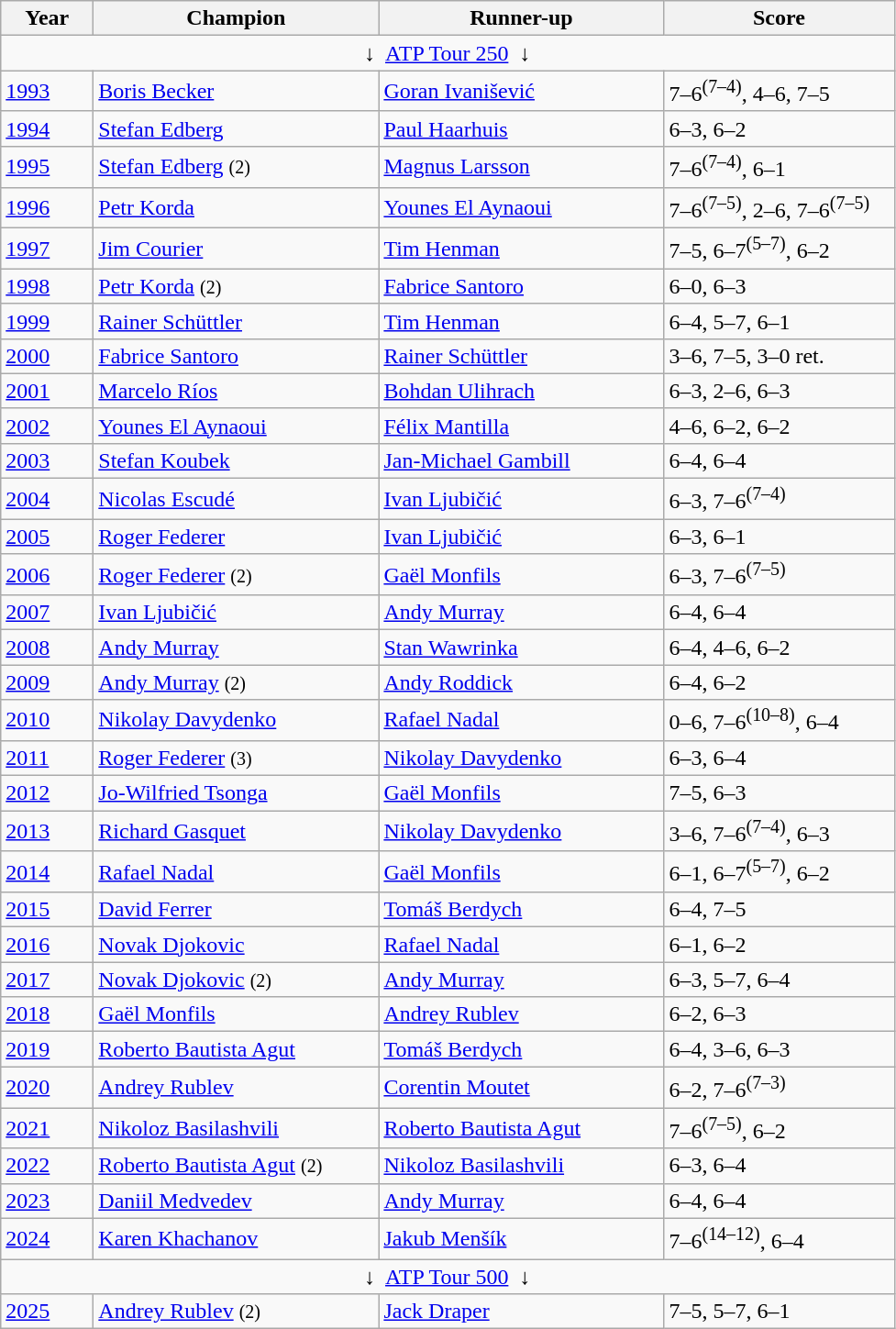<table class="wikitable nowrap">
<tr>
<th width=60>Year</th>
<th width=200>Champion</th>
<th width=200>Runner-up</th>
<th width=160>Score</th>
</tr>
<tr>
<td colspan=5 align=center>↓  <a href='#'>ATP Tour 250</a>  ↓</td>
</tr>
<tr>
<td><a href='#'>1993</a></td>
<td> <a href='#'>Boris Becker</a></td>
<td> <a href='#'>Goran Ivanišević</a></td>
<td>7–6<sup>(7–4)</sup>, 4–6, 7–5</td>
</tr>
<tr>
<td><a href='#'>1994</a></td>
<td> <a href='#'>Stefan Edberg</a></td>
<td> <a href='#'>Paul Haarhuis</a></td>
<td>6–3, 6–2</td>
</tr>
<tr>
<td><a href='#'>1995</a></td>
<td> <a href='#'>Stefan Edberg</a> <small>(2)</small></td>
<td> <a href='#'>Magnus Larsson</a></td>
<td>7–6<sup>(7–4)</sup>, 6–1</td>
</tr>
<tr>
<td><a href='#'>1996</a></td>
<td> <a href='#'>Petr Korda</a></td>
<td> <a href='#'>Younes El Aynaoui</a></td>
<td>7–6<sup>(7–5)</sup>, 2–6, 7–6<sup>(7–5)</sup></td>
</tr>
<tr>
<td><a href='#'>1997</a></td>
<td> <a href='#'>Jim Courier</a></td>
<td> <a href='#'>Tim Henman</a></td>
<td>7–5, 6–7<sup>(5–7)</sup>, 6–2</td>
</tr>
<tr>
<td><a href='#'>1998</a></td>
<td> <a href='#'>Petr Korda</a> <small>(2)</small></td>
<td> <a href='#'>Fabrice Santoro</a></td>
<td>6–0, 6–3</td>
</tr>
<tr>
<td><a href='#'>1999</a></td>
<td> <a href='#'>Rainer Schüttler</a></td>
<td> <a href='#'>Tim Henman</a></td>
<td>6–4, 5–7, 6–1</td>
</tr>
<tr>
<td><a href='#'>2000</a></td>
<td> <a href='#'>Fabrice Santoro</a></td>
<td> <a href='#'>Rainer Schüttler</a></td>
<td>3–6, 7–5, 3–0 ret.</td>
</tr>
<tr>
<td><a href='#'>2001</a></td>
<td> <a href='#'>Marcelo Ríos</a></td>
<td> <a href='#'>Bohdan Ulihrach</a></td>
<td>6–3, 2–6, 6–3</td>
</tr>
<tr>
<td><a href='#'>2002</a></td>
<td> <a href='#'>Younes El Aynaoui</a></td>
<td> <a href='#'>Félix Mantilla</a></td>
<td>4–6, 6–2, 6–2</td>
</tr>
<tr>
<td><a href='#'>2003</a></td>
<td> <a href='#'>Stefan Koubek</a></td>
<td> <a href='#'>Jan-Michael Gambill</a></td>
<td>6–4, 6–4</td>
</tr>
<tr>
<td><a href='#'>2004</a></td>
<td> <a href='#'>Nicolas Escudé</a></td>
<td> <a href='#'>Ivan Ljubičić</a></td>
<td>6–3, 7–6<sup>(7–4)</sup></td>
</tr>
<tr>
<td><a href='#'>2005</a></td>
<td> <a href='#'>Roger Federer</a></td>
<td> <a href='#'>Ivan Ljubičić</a></td>
<td>6–3, 6–1</td>
</tr>
<tr>
<td><a href='#'>2006</a></td>
<td> <a href='#'>Roger Federer</a> <small>(2)</small></td>
<td> <a href='#'>Gaël Monfils</a></td>
<td>6–3, 7–6<sup>(7–5)</sup></td>
</tr>
<tr>
<td><a href='#'>2007</a></td>
<td> <a href='#'>Ivan Ljubičić</a></td>
<td> <a href='#'>Andy Murray</a></td>
<td>6–4, 6–4</td>
</tr>
<tr>
<td><a href='#'>2008</a></td>
<td> <a href='#'>Andy Murray</a></td>
<td> <a href='#'>Stan Wawrinka</a></td>
<td>6–4, 4–6, 6–2</td>
</tr>
<tr>
<td><a href='#'>2009</a></td>
<td> <a href='#'>Andy Murray</a> <small>(2)</small></td>
<td> <a href='#'>Andy Roddick</a></td>
<td>6–4, 6–2</td>
</tr>
<tr>
<td><a href='#'>2010</a></td>
<td> <a href='#'>Nikolay Davydenko</a></td>
<td> <a href='#'>Rafael Nadal</a></td>
<td>0–6, 7–6<sup>(10–8)</sup>, 6–4</td>
</tr>
<tr>
<td><a href='#'>2011</a></td>
<td> <a href='#'>Roger Federer</a> <small>(3)</small></td>
<td> <a href='#'>Nikolay Davydenko</a></td>
<td>6–3, 6–4</td>
</tr>
<tr>
<td><a href='#'>2012</a></td>
<td> <a href='#'>Jo-Wilfried Tsonga</a></td>
<td> <a href='#'>Gaël Monfils</a></td>
<td>7–5, 6–3</td>
</tr>
<tr>
<td><a href='#'>2013</a></td>
<td> <a href='#'>Richard Gasquet</a></td>
<td> <a href='#'>Nikolay Davydenko</a></td>
<td>3–6, 7–6<sup>(7–4)</sup>, 6–3</td>
</tr>
<tr>
<td><a href='#'>2014</a></td>
<td> <a href='#'>Rafael Nadal</a></td>
<td> <a href='#'>Gaël Monfils</a></td>
<td>6–1, 6–7<sup>(5–7)</sup>, 6–2</td>
</tr>
<tr>
<td><a href='#'>2015</a></td>
<td> <a href='#'>David Ferrer</a></td>
<td> <a href='#'>Tomáš Berdych</a></td>
<td>6–4, 7–5</td>
</tr>
<tr>
<td><a href='#'>2016</a></td>
<td> <a href='#'>Novak Djokovic</a></td>
<td> <a href='#'>Rafael Nadal</a></td>
<td>6–1, 6–2</td>
</tr>
<tr>
<td><a href='#'>2017</a></td>
<td> <a href='#'>Novak Djokovic</a> <small>(2)</small></td>
<td> <a href='#'>Andy Murray</a></td>
<td>6–3, 5–7, 6–4</td>
</tr>
<tr>
<td><a href='#'>2018</a></td>
<td> <a href='#'>Gaël Monfils</a></td>
<td>  <a href='#'>Andrey Rublev</a></td>
<td>6–2, 6–3</td>
</tr>
<tr>
<td><a href='#'>2019</a></td>
<td> <a href='#'>Roberto Bautista Agut</a></td>
<td> <a href='#'>Tomáš Berdych</a></td>
<td>6–4, 3–6, 6–3</td>
</tr>
<tr>
<td><a href='#'>2020</a></td>
<td> <a href='#'>Andrey Rublev</a></td>
<td> <a href='#'>Corentin Moutet</a></td>
<td>6–2, 7–6<sup>(7–3)</sup></td>
</tr>
<tr>
<td><a href='#'>2021</a></td>
<td> <a href='#'>Nikoloz Basilashvili</a></td>
<td> <a href='#'>Roberto Bautista Agut</a></td>
<td>7–6<sup>(7–5)</sup>, 6–2</td>
</tr>
<tr>
<td><a href='#'>2022</a></td>
<td> <a href='#'>Roberto Bautista Agut</a> <small>(2)</small></td>
<td> <a href='#'>Nikoloz Basilashvili</a></td>
<td>6–3, 6–4</td>
</tr>
<tr>
<td><a href='#'>2023</a></td>
<td> <a href='#'>Daniil Medvedev</a></td>
<td> <a href='#'>Andy Murray</a></td>
<td>6–4, 6–4</td>
</tr>
<tr>
<td><a href='#'>2024</a></td>
<td> <a href='#'>Karen Khachanov</a></td>
<td> <a href='#'>Jakub Menšík</a></td>
<td>7–6<sup>(14–12)</sup>, 6–4</td>
</tr>
<tr>
<td colspan=5 align=center>↓  <a href='#'>ATP Tour 500</a>  ↓</td>
</tr>
<tr>
<td><a href='#'>2025</a></td>
<td> <a href='#'>Andrey Rublev</a> <small>(2)</small></td>
<td> <a href='#'>Jack Draper</a></td>
<td>7–5, 5–7, 6–1</td>
</tr>
</table>
